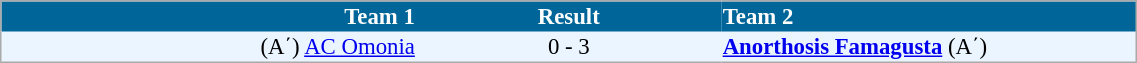<table cellspacing="0" style="background: #EBF5FF; border: 1px #aaa solid; border-collapse: collapse; font-size: 95%;" width=60%>
<tr bgcolor=#006699 style="color:white;">
<th width=30% align="right">Team 1</th>
<th width=22% align="center">Result</th>
<th width=30% align="left">Team 2</th>
</tr>
<tr>
<td align=right>(A΄) <a href='#'>AC Omonia</a></td>
<td align=center>0 - 3</td>
<td align=left><strong><a href='#'>Anorthosis Famagusta</a></strong> (A΄)</td>
</tr>
<tr>
</tr>
</table>
